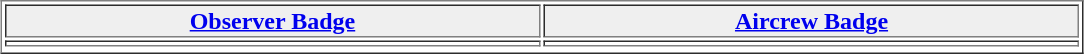<table align="center" border="1"  cellpadding="1">
<tr>
<th width="16%" style="background:#efefef;"><a href='#'>Observer Badge</a></th>
<th width="16%" style="background:#efefef;"><a href='#'>Aircrew Badge</a></th>
</tr>
<tr>
<td></td>
<td></td>
</tr>
<tr>
</tr>
</table>
